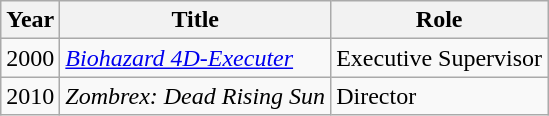<table class="wikitable">
<tr>
<th>Year</th>
<th>Title</th>
<th>Role</th>
</tr>
<tr>
<td>2000</td>
<td><em><a href='#'>Biohazard 4D-Executer</a></em></td>
<td>Executive Supervisor</td>
</tr>
<tr>
<td>2010</td>
<td><em>Zombrex: Dead Rising Sun</em></td>
<td>Director</td>
</tr>
</table>
